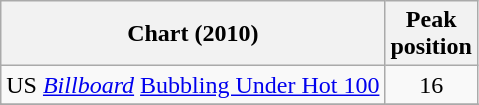<table class="wikitable sortable">
<tr>
<th>Chart (2010)</th>
<th>Peak<br>position</th>
</tr>
<tr>
<td>US <em><a href='#'>Billboard</a></em> <a href='#'>Bubbling Under Hot 100</a></td>
<td align="center">16</td>
</tr>
<tr>
</tr>
<tr>
</tr>
</table>
